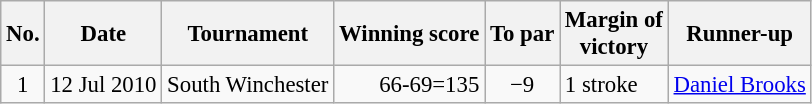<table class="wikitable" style="font-size:95%;">
<tr>
<th>No.</th>
<th>Date</th>
<th>Tournament</th>
<th>Winning score</th>
<th>To par</th>
<th>Margin of<br>victory</th>
<th>Runner-up</th>
</tr>
<tr>
<td align=center>1</td>
<td align=right>12 Jul 2010</td>
<td>South Winchester</td>
<td align=right>66-69=135</td>
<td align=center>−9</td>
<td>1 stroke</td>
<td> <a href='#'>Daniel Brooks</a></td>
</tr>
</table>
